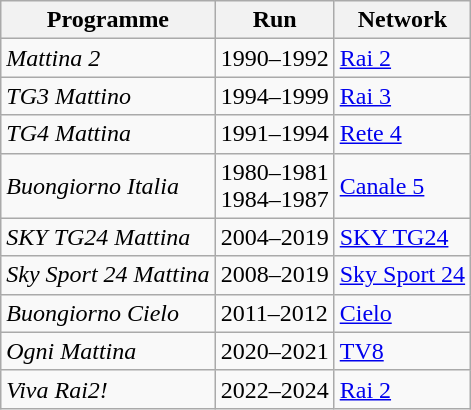<table class="wikitable">
<tr>
<th>Programme</th>
<th>Run</th>
<th>Network</th>
</tr>
<tr>
<td><em>Mattina 2</em></td>
<td>1990–1992</td>
<td><a href='#'>Rai 2</a></td>
</tr>
<tr>
<td><em>TG3 Mattino</em></td>
<td>1994–1999</td>
<td><a href='#'>Rai 3</a></td>
</tr>
<tr>
<td><em>TG4 Mattina</em></td>
<td>1991–1994</td>
<td><a href='#'>Rete 4</a></td>
</tr>
<tr>
<td><em>Buongiorno Italia</em></td>
<td>1980–1981<br>1984–1987</td>
<td><a href='#'>Canale 5</a></td>
</tr>
<tr>
<td><em>SKY TG24 Mattina</em></td>
<td>2004–2019</td>
<td><a href='#'>SKY TG24</a></td>
</tr>
<tr>
<td><em>Sky Sport 24 Mattina</em></td>
<td>2008–2019</td>
<td><a href='#'>Sky Sport 24</a></td>
</tr>
<tr>
<td><em>Buongiorno Cielo</em></td>
<td>2011–2012</td>
<td><a href='#'>Cielo</a></td>
</tr>
<tr>
<td><em>Ogni Mattina</em></td>
<td>2020–2021</td>
<td><a href='#'>TV8</a></td>
</tr>
<tr>
<td><em>Viva Rai2!</em></td>
<td>2022–2024</td>
<td><a href='#'>Rai 2</a></td>
</tr>
</table>
